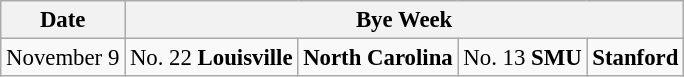<table class="wikitable" style="font-size:95%;">
<tr>
<th>Date</th>
<th colspan="4">Bye Week</th>
</tr>
<tr>
<td>November 9</td>
<td>No. 22 <strong>Louisville</strong></td>
<td><strong>North Carolina</strong></td>
<td>No. 13 <strong>SMU</strong></td>
<td><strong>Stanford</strong></td>
</tr>
</table>
